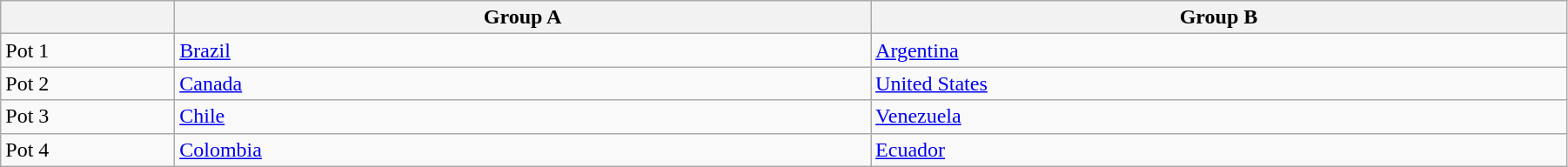<table class="wikitable" style="width:95%">
<tr>
<th width=5%></th>
<th width=20%><strong>Group A</strong></th>
<th width=20%><strong>Group B</strong></th>
</tr>
<tr>
<td>Pot 1</td>
<td> <a href='#'>Brazil</a></td>
<td> <a href='#'>Argentina</a></td>
</tr>
<tr>
<td>Pot 2</td>
<td> <a href='#'>Canada</a></td>
<td> <a href='#'>United States</a></td>
</tr>
<tr>
<td>Pot 3</td>
<td> <a href='#'>Chile</a></td>
<td> <a href='#'>Venezuela</a></td>
</tr>
<tr>
<td>Pot 4</td>
<td> <a href='#'>Colombia</a></td>
<td> <a href='#'>Ecuador</a></td>
</tr>
</table>
